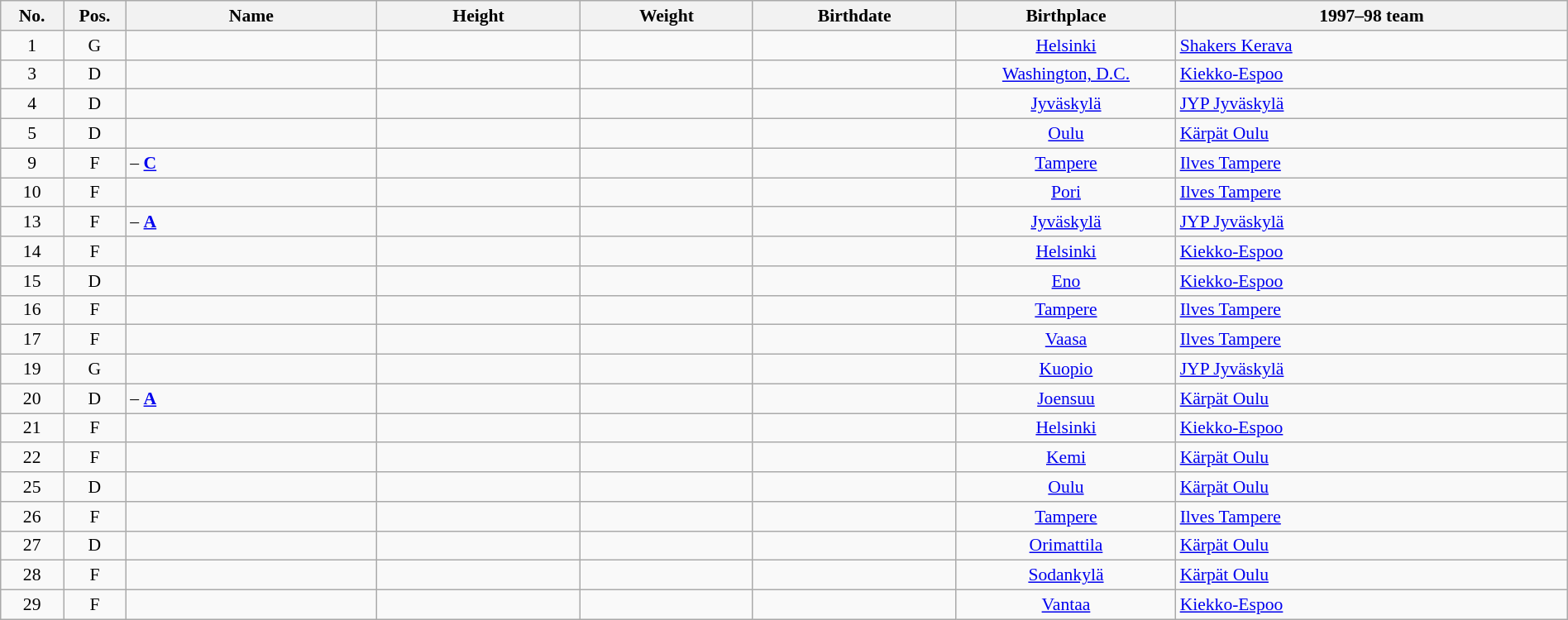<table class="wikitable sortable" style="width:100%; font-size: 90%; text-align: center;">
<tr>
<th style="width:  4%;">No.</th>
<th style="width:  4%;">Pos.</th>
<th style="width: 16%;">Name</th>
<th style="width: 13%;">Height</th>
<th style="width: 11%;">Weight</th>
<th style="width: 13%;">Birthdate</th>
<th style="width: 14%;">Birthplace</th>
<th style="width: 25%;">1997–98 team</th>
</tr>
<tr>
<td>1</td>
<td>G</td>
<td align="left"></td>
<td></td>
<td></td>
<td align="right"></td>
<td><a href='#'>Helsinki</a></td>
<td align="left"> <a href='#'>Shakers Kerava</a></td>
</tr>
<tr>
<td>3</td>
<td>D</td>
<td align="left"></td>
<td></td>
<td></td>
<td align="right"></td>
<td><a href='#'>Washington, D.C.</a></td>
<td align="left"> <a href='#'>Kiekko-Espoo</a></td>
</tr>
<tr>
<td>4</td>
<td>D</td>
<td align="left"></td>
<td></td>
<td></td>
<td align="right"></td>
<td><a href='#'>Jyväskylä</a></td>
<td align="left"> <a href='#'>JYP Jyväskylä</a></td>
</tr>
<tr>
<td>5</td>
<td>D</td>
<td align="left"></td>
<td></td>
<td></td>
<td align="right"></td>
<td><a href='#'>Oulu</a></td>
<td align="left"> <a href='#'>Kärpät Oulu</a></td>
</tr>
<tr>
<td>9</td>
<td>F</td>
<td align="left"> – <strong><a href='#'>C</a></strong></td>
<td></td>
<td></td>
<td align="right"></td>
<td><a href='#'>Tampere</a></td>
<td align="left"> <a href='#'>Ilves Tampere</a></td>
</tr>
<tr>
<td>10</td>
<td>F</td>
<td align="left"></td>
<td></td>
<td></td>
<td align="right"></td>
<td><a href='#'>Pori</a></td>
<td align="left"> <a href='#'>Ilves Tampere</a></td>
</tr>
<tr>
<td>13</td>
<td>F</td>
<td align="left"> – <strong><a href='#'>A</a></strong></td>
<td></td>
<td></td>
<td align="right"></td>
<td><a href='#'>Jyväskylä</a></td>
<td align="left"> <a href='#'>JYP Jyväskylä</a></td>
</tr>
<tr>
<td>14</td>
<td>F</td>
<td align="left"></td>
<td></td>
<td></td>
<td align="right"></td>
<td><a href='#'>Helsinki</a></td>
<td align="left"> <a href='#'>Kiekko-Espoo</a></td>
</tr>
<tr>
<td>15</td>
<td>D</td>
<td align="left"></td>
<td></td>
<td></td>
<td align="right"></td>
<td><a href='#'>Eno</a></td>
<td align="left"> <a href='#'>Kiekko-Espoo</a></td>
</tr>
<tr>
<td>16</td>
<td>F</td>
<td align="left"></td>
<td></td>
<td></td>
<td align="right"></td>
<td><a href='#'>Tampere</a></td>
<td align="left"> <a href='#'>Ilves Tampere</a></td>
</tr>
<tr>
<td>17</td>
<td>F</td>
<td align="left"></td>
<td></td>
<td></td>
<td align="right"></td>
<td><a href='#'>Vaasa</a></td>
<td align="left"> <a href='#'>Ilves Tampere</a></td>
</tr>
<tr>
<td>19</td>
<td>G</td>
<td align="left"></td>
<td></td>
<td></td>
<td align="right"></td>
<td><a href='#'>Kuopio</a></td>
<td align="left"> <a href='#'>JYP Jyväskylä</a></td>
</tr>
<tr>
<td>20</td>
<td>D</td>
<td align="left"> – <strong><a href='#'>A</a></strong></td>
<td></td>
<td></td>
<td align="right"></td>
<td><a href='#'>Joensuu</a></td>
<td align="left"> <a href='#'>Kärpät Oulu</a></td>
</tr>
<tr>
<td>21</td>
<td>F</td>
<td align="left"></td>
<td></td>
<td></td>
<td align="right"></td>
<td><a href='#'>Helsinki</a></td>
<td align="left"> <a href='#'>Kiekko-Espoo</a></td>
</tr>
<tr>
<td>22</td>
<td>F</td>
<td align="left"></td>
<td></td>
<td></td>
<td align="right"></td>
<td><a href='#'>Kemi</a></td>
<td align="left"> <a href='#'>Kärpät Oulu</a></td>
</tr>
<tr>
<td>25</td>
<td>D</td>
<td align="left"></td>
<td></td>
<td></td>
<td align="right"></td>
<td><a href='#'>Oulu</a></td>
<td align="left"> <a href='#'>Kärpät Oulu</a></td>
</tr>
<tr>
<td>26</td>
<td>F</td>
<td align="left"></td>
<td></td>
<td></td>
<td align="right"></td>
<td><a href='#'>Tampere</a></td>
<td align="left"> <a href='#'>Ilves Tampere</a></td>
</tr>
<tr>
<td>27</td>
<td>D</td>
<td align="left"></td>
<td></td>
<td></td>
<td align="right"></td>
<td><a href='#'>Orimattila</a></td>
<td align="left"> <a href='#'>Kärpät Oulu</a></td>
</tr>
<tr>
<td>28</td>
<td>F</td>
<td align="left"></td>
<td></td>
<td></td>
<td align="right"></td>
<td><a href='#'>Sodankylä</a></td>
<td align="left"> <a href='#'>Kärpät Oulu</a></td>
</tr>
<tr>
<td>29</td>
<td>F</td>
<td align="left"></td>
<td></td>
<td></td>
<td align="right"></td>
<td><a href='#'>Vantaa</a></td>
<td align="left"> <a href='#'>Kiekko-Espoo</a></td>
</tr>
</table>
